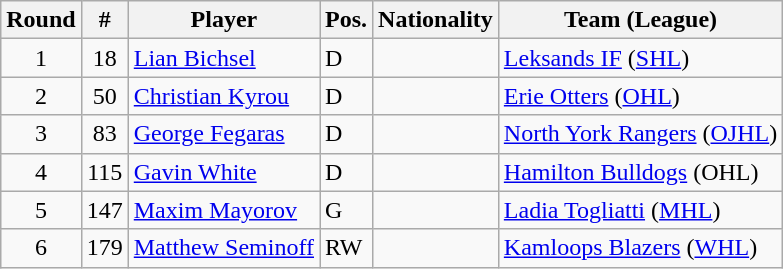<table class="wikitable">
<tr>
<th>Round</th>
<th>#</th>
<th>Player</th>
<th>Pos.</th>
<th>Nationality</th>
<th>Team (League)</th>
</tr>
<tr>
<td style="text-align:center;">1</td>
<td style="text-align:center;">18</td>
<td><a href='#'>Lian Bichsel</a></td>
<td>D</td>
<td></td>
<td><a href='#'>Leksands IF</a> (<a href='#'>SHL</a>)</td>
</tr>
<tr>
<td style="text-align:center;">2</td>
<td style="text-align:center;">50</td>
<td><a href='#'>Christian Kyrou</a></td>
<td>D</td>
<td></td>
<td><a href='#'>Erie Otters</a> (<a href='#'>OHL</a>)</td>
</tr>
<tr>
<td style="text-align:center;">3</td>
<td style="text-align:center;">83</td>
<td><a href='#'>George Fegaras</a></td>
<td>D</td>
<td></td>
<td><a href='#'>North York Rangers</a> (<a href='#'>OJHL</a>)</td>
</tr>
<tr>
<td style="text-align:center;">4</td>
<td style="text-align:center;">115</td>
<td><a href='#'>Gavin White</a></td>
<td>D</td>
<td></td>
<td><a href='#'>Hamilton Bulldogs</a> (OHL)</td>
</tr>
<tr>
<td style="text-align:center;">5</td>
<td style="text-align:center;">147</td>
<td><a href='#'>Maxim Mayorov</a></td>
<td>G</td>
<td></td>
<td><a href='#'>Ladia Togliatti</a> (<a href='#'>MHL</a>)</td>
</tr>
<tr>
<td style="text-align:center;">6</td>
<td style="text-align:center;">179</td>
<td><a href='#'>Matthew Seminoff</a></td>
<td>RW</td>
<td></td>
<td><a href='#'>Kamloops Blazers</a> (<a href='#'>WHL</a>)</td>
</tr>
</table>
